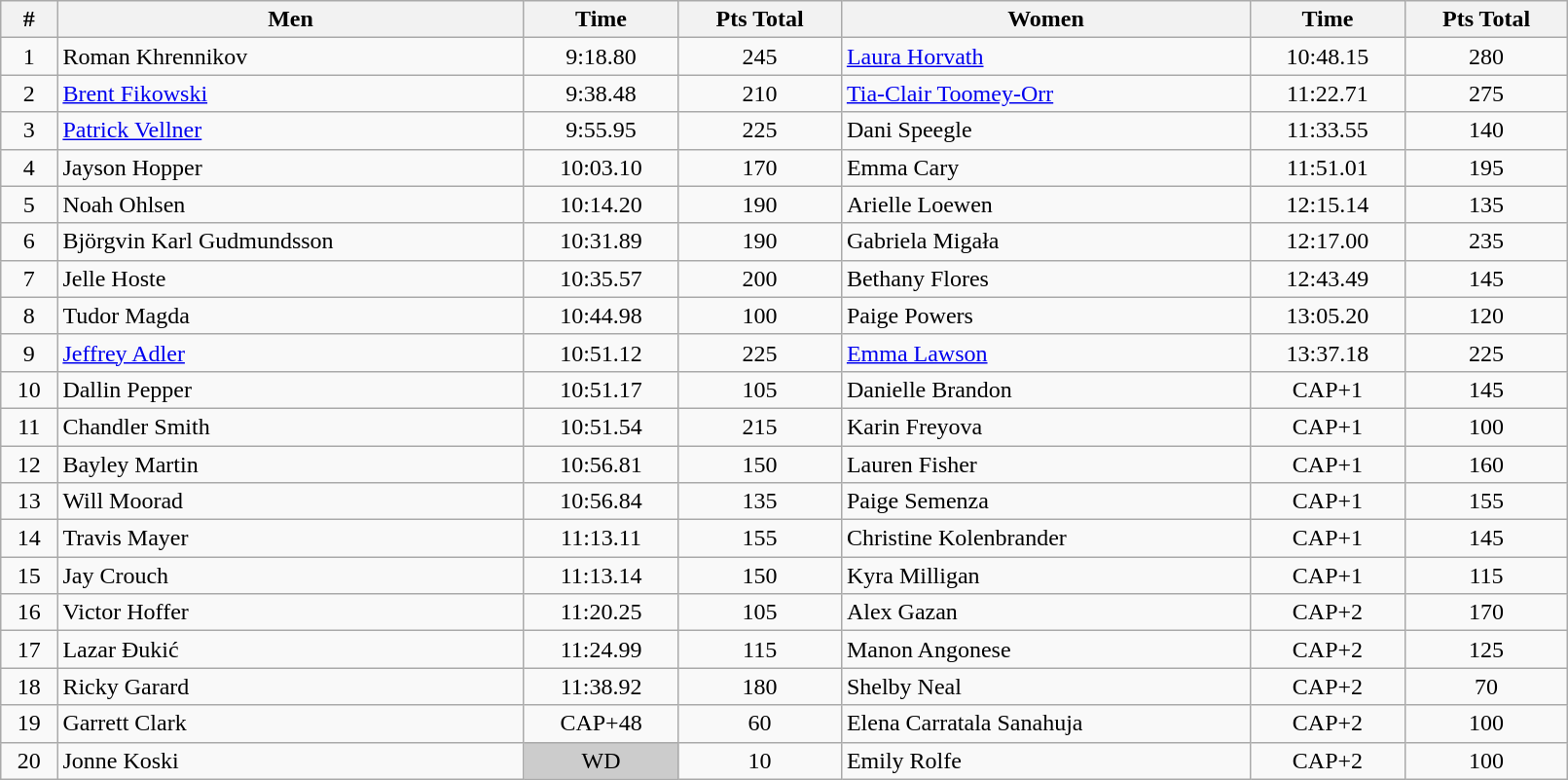<table class="wikitable sortable" style="display: inline-table;width: 85%; text-align:center">
<tr>
<th>#</th>
<th>Men</th>
<th>Time</th>
<th>Pts Total</th>
<th>Women</th>
<th>Time</th>
<th>Pts Total</th>
</tr>
<tr>
<td>1</td>
<td align=left> Roman Khrennikov</td>
<td>9:18.80</td>
<td>245</td>
<td align=left> <a href='#'>Laura Horvath</a></td>
<td>10:48.15</td>
<td>280</td>
</tr>
<tr>
<td>2</td>
<td align=left> <a href='#'>Brent Fikowski</a></td>
<td>9:38.48</td>
<td>210</td>
<td align=left> <a href='#'>Tia-Clair Toomey-Orr</a></td>
<td>11:22.71</td>
<td>275</td>
</tr>
<tr>
<td>3</td>
<td align=left> <a href='#'>Patrick Vellner</a></td>
<td>9:55.95</td>
<td>225</td>
<td align=left> Dani Speegle</td>
<td>11:33.55</td>
<td>140</td>
</tr>
<tr>
<td>4</td>
<td align=left> Jayson Hopper</td>
<td>10:03.10</td>
<td>170</td>
<td align=left> Emma Cary</td>
<td>11:51.01</td>
<td>195</td>
</tr>
<tr>
<td>5</td>
<td align=left> Noah Ohlsen</td>
<td>10:14.20</td>
<td>190</td>
<td align=left> Arielle Loewen</td>
<td>12:15.14</td>
<td>135</td>
</tr>
<tr>
<td>6</td>
<td align=left> Björgvin Karl Gudmundsson</td>
<td>10:31.89</td>
<td>190</td>
<td align=left> Gabriela Migała</td>
<td>12:17.00</td>
<td>235</td>
</tr>
<tr>
<td>7</td>
<td align=left> Jelle Hoste</td>
<td>10:35.57</td>
<td>200</td>
<td align=left> Bethany Flores</td>
<td>12:43.49</td>
<td>145</td>
</tr>
<tr>
<td>8</td>
<td align=left> Tudor Magda</td>
<td>10:44.98</td>
<td>100</td>
<td align=left> Paige Powers</td>
<td>13:05.20</td>
<td>120</td>
</tr>
<tr>
<td>9</td>
<td align=left> <a href='#'>Jeffrey Adler</a></td>
<td>10:51.12</td>
<td>225</td>
<td align=left> <a href='#'>Emma Lawson</a></td>
<td>13:37.18</td>
<td>225</td>
</tr>
<tr>
<td>10</td>
<td align=left> Dallin Pepper</td>
<td>10:51.17</td>
<td>105</td>
<td align=left> Danielle Brandon</td>
<td>CAP+1</td>
<td>145</td>
</tr>
<tr>
<td>11</td>
<td align=left> Chandler Smith</td>
<td>10:51.54</td>
<td>215</td>
<td align=left> Karin Freyova</td>
<td>CAP+1</td>
<td>100</td>
</tr>
<tr>
<td>12</td>
<td align=left> Bayley Martin</td>
<td>10:56.81</td>
<td>150</td>
<td align=left> Lauren Fisher</td>
<td>CAP+1</td>
<td>160</td>
</tr>
<tr>
<td>13</td>
<td align=left> Will Moorad</td>
<td>10:56.84</td>
<td>135</td>
<td align=left> Paige Semenza</td>
<td>CAP+1</td>
<td>155</td>
</tr>
<tr>
<td>14</td>
<td align=left> Travis Mayer</td>
<td>11:13.11</td>
<td>155</td>
<td align=left> Christine Kolenbrander</td>
<td>CAP+1</td>
<td>145</td>
</tr>
<tr>
<td>15</td>
<td align=left> Jay Crouch</td>
<td>11:13.14</td>
<td>150</td>
<td align=left> Kyra Milligan</td>
<td>CAP+1</td>
<td>115</td>
</tr>
<tr>
<td>16</td>
<td align=left> Victor Hoffer</td>
<td>11:20.25</td>
<td>105</td>
<td align=left> Alex Gazan</td>
<td>CAP+2</td>
<td>170</td>
</tr>
<tr>
<td>17</td>
<td align=left> Lazar Đukić</td>
<td>11:24.99</td>
<td>115</td>
<td align=left> Manon Angonese</td>
<td>CAP+2</td>
<td>125</td>
</tr>
<tr>
<td>18</td>
<td align=left> Ricky Garard</td>
<td>11:38.92</td>
<td>180</td>
<td align=left> Shelby Neal</td>
<td>CAP+2</td>
<td>70</td>
</tr>
<tr>
<td>19</td>
<td align=left> Garrett Clark</td>
<td>CAP+48</td>
<td>60</td>
<td align=left> Elena Carratala Sanahuja</td>
<td>CAP+2</td>
<td>100</td>
</tr>
<tr>
<td>20</td>
<td align=left "> Jonne Koski</td>
<td style="background:#ccc;">WD</td>
<td>10</td>
<td align=left> Emily Rolfe</td>
<td>CAP+2</td>
<td>100</td>
</tr>
</table>
